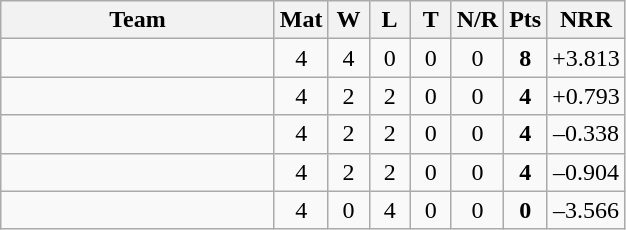<table class="wikitable" style="text-align:center;">
<tr>
<th width=175>Team</th>
<th width=20 abbr="Matches">Mat</th>
<th width=20 abbr="Won">W</th>
<th width=20 abbr="Lost">L</th>
<th width=20 abbr="Tied">T</th>
<th width=20 abbr="No result">N/R</th>
<th width=20 abbr="Points">Pts</th>
<th width=20 abbr="Net run rate">NRR</th>
</tr>
<tr style="background:#f9f9f9;">
<td style="text-align:left;"></td>
<td>4</td>
<td>4</td>
<td>0</td>
<td>0</td>
<td>0</td>
<td><strong>8</strong></td>
<td>+3.813</td>
</tr>
<tr style="background:#f9f9f9;">
<td style="text-align:left;"></td>
<td>4</td>
<td>2</td>
<td>2</td>
<td>0</td>
<td>0</td>
<td><strong>4</strong></td>
<td>+0.793</td>
</tr>
<tr style="background:#f9f9f9;">
<td style="text-align:left;"></td>
<td>4</td>
<td>2</td>
<td>2</td>
<td>0</td>
<td>0</td>
<td><strong>4</strong></td>
<td>–0.338</td>
</tr>
<tr style="background:#f9f9f9;">
<td style="text-align:left;"></td>
<td>4</td>
<td>2</td>
<td>2</td>
<td>0</td>
<td>0</td>
<td><strong>4</strong></td>
<td>–0.904</td>
</tr>
<tr style="background:#f9f9f9;">
<td style="text-align:left;"></td>
<td>4</td>
<td>0</td>
<td>4</td>
<td>0</td>
<td>0</td>
<td><strong>0</strong></td>
<td>–3.566</td>
</tr>
</table>
